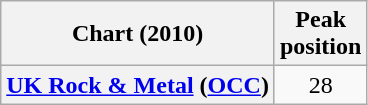<table class="wikitable sortable plainrowheaders" style="text-align:center">
<tr>
<th scope="col">Chart (2010)</th>
<th scope="col">Peak<br>position</th>
</tr>
<tr>
<th scope="row"><a href='#'>UK Rock & Metal</a> (<a href='#'>OCC</a>)</th>
<td>28</td>
</tr>
</table>
